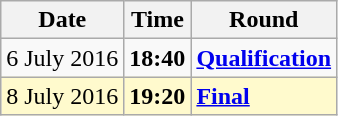<table class="wikitable">
<tr>
<th>Date</th>
<th>Time</th>
<th>Round</th>
</tr>
<tr>
<td>6 July 2016</td>
<td><strong>18:40</strong></td>
<td><strong><a href='#'>Qualification</a></strong></td>
</tr>
<tr style=background:lemonchiffon>
<td>8 July 2016</td>
<td><strong>19:20</strong></td>
<td><strong><a href='#'>Final</a></strong></td>
</tr>
</table>
